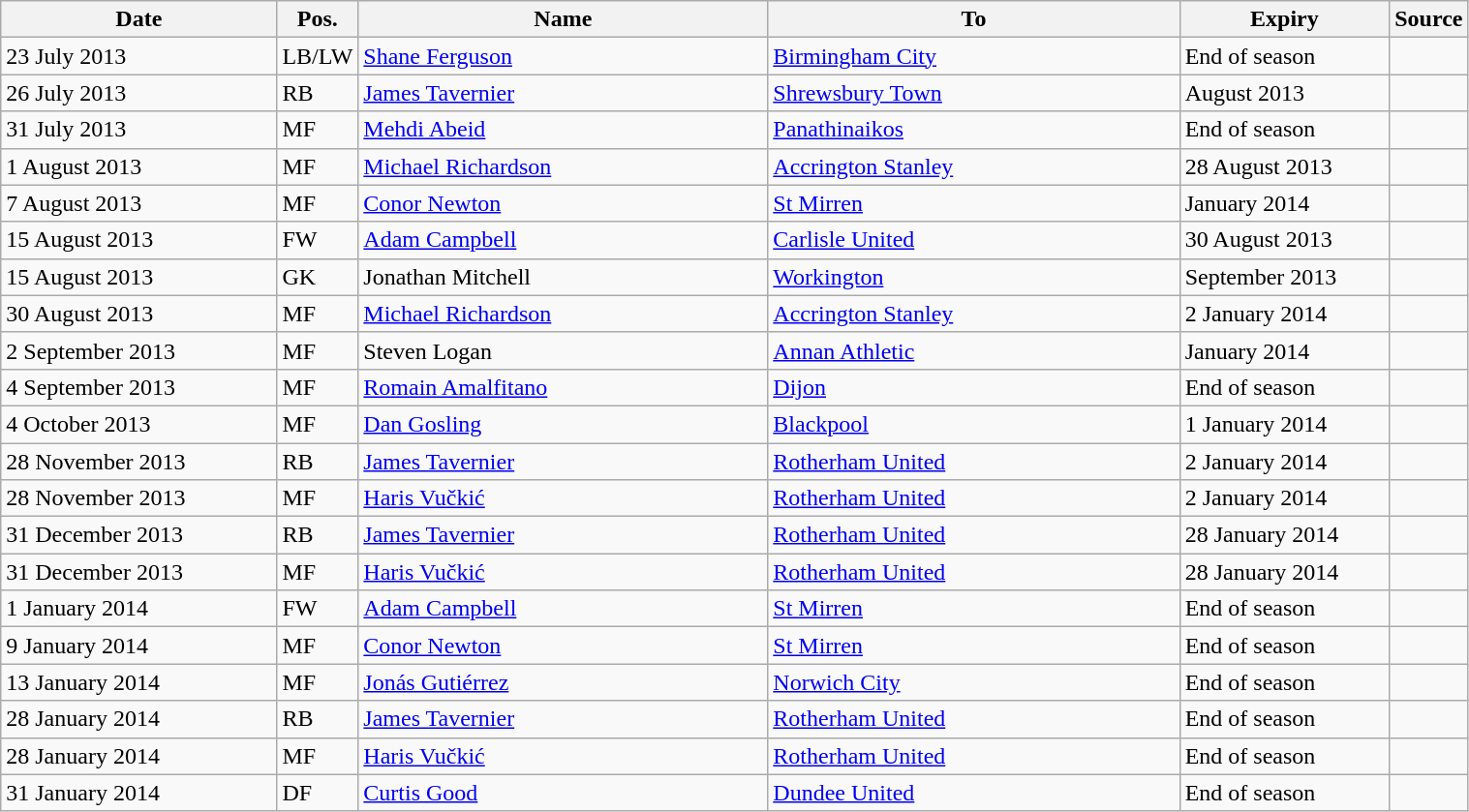<table class="wikitable" style="width:80%;">
<tr>
<th style="width:20%;">Date</th>
<th style="width:5%;">Pos.</th>
<th style="width:30%;">Name</th>
<th style="width:30%;">To</th>
<th style="width:60%;">Expiry</th>
<th style="width:10%;">Source</th>
</tr>
<tr>
<td>23 July 2013</td>
<td>LB/LW</td>
<td> <a href='#'>Shane Ferguson</a></td>
<td><a href='#'>Birmingham City</a></td>
<td>End of season</td>
<td></td>
</tr>
<tr>
<td>26 July 2013</td>
<td>RB</td>
<td> <a href='#'>James Tavernier</a></td>
<td><a href='#'>Shrewsbury Town</a></td>
<td>August 2013</td>
<td></td>
</tr>
<tr>
<td>31 July 2013</td>
<td>MF</td>
<td> <a href='#'>Mehdi Abeid</a></td>
<td><a href='#'>Panathinaikos</a></td>
<td>End of season</td>
<td></td>
</tr>
<tr>
<td>1 August 2013</td>
<td>MF</td>
<td> <a href='#'>Michael Richardson</a></td>
<td><a href='#'>Accrington Stanley</a></td>
<td>28 August 2013</td>
<td></td>
</tr>
<tr>
<td>7 August 2013</td>
<td>MF</td>
<td> <a href='#'>Conor Newton</a></td>
<td><a href='#'>St Mirren</a></td>
<td>January 2014</td>
<td></td>
</tr>
<tr>
<td>15 August 2013</td>
<td>FW</td>
<td> <a href='#'>Adam Campbell</a></td>
<td><a href='#'>Carlisle United</a></td>
<td>30 August 2013</td>
<td></td>
</tr>
<tr>
<td>15 August 2013</td>
<td>GK</td>
<td> Jonathan Mitchell</td>
<td><a href='#'>Workington</a></td>
<td>September 2013</td>
<td></td>
</tr>
<tr>
<td>30 August 2013</td>
<td>MF</td>
<td> <a href='#'>Michael Richardson</a></td>
<td><a href='#'>Accrington Stanley</a></td>
<td>2 January 2014</td>
<td></td>
</tr>
<tr>
<td>2 September 2013</td>
<td>MF</td>
<td> Steven Logan</td>
<td><a href='#'>Annan Athletic</a></td>
<td>January 2014</td>
<td></td>
</tr>
<tr>
<td>4 September 2013</td>
<td>MF</td>
<td> <a href='#'>Romain Amalfitano</a></td>
<td><a href='#'>Dijon</a></td>
<td>End of season</td>
<td></td>
</tr>
<tr>
<td>4 October 2013</td>
<td>MF</td>
<td> <a href='#'>Dan Gosling</a></td>
<td><a href='#'>Blackpool</a></td>
<td>1 January 2014</td>
<td></td>
</tr>
<tr>
<td>28 November 2013</td>
<td>RB</td>
<td> <a href='#'>James Tavernier</a></td>
<td><a href='#'>Rotherham United</a></td>
<td>2 January 2014</td>
<td></td>
</tr>
<tr>
<td>28 November 2013</td>
<td>MF</td>
<td> <a href='#'>Haris Vučkić</a></td>
<td><a href='#'>Rotherham United</a></td>
<td>2 January 2014</td>
<td></td>
</tr>
<tr>
<td>31 December 2013</td>
<td>RB</td>
<td> <a href='#'>James Tavernier</a></td>
<td><a href='#'>Rotherham United</a></td>
<td>28 January 2014</td>
<td></td>
</tr>
<tr>
<td>31 December 2013</td>
<td>MF</td>
<td> <a href='#'>Haris Vučkić</a></td>
<td><a href='#'>Rotherham United</a></td>
<td>28 January 2014</td>
<td></td>
</tr>
<tr>
<td>1 January 2014</td>
<td>FW</td>
<td> <a href='#'>Adam Campbell</a></td>
<td><a href='#'>St Mirren</a></td>
<td>End of season</td>
<td></td>
</tr>
<tr>
<td>9 January 2014</td>
<td>MF</td>
<td> <a href='#'>Conor Newton</a></td>
<td><a href='#'>St Mirren</a></td>
<td>End of season</td>
<td></td>
</tr>
<tr>
<td>13 January 2014</td>
<td>MF</td>
<td> <a href='#'>Jonás Gutiérrez</a></td>
<td><a href='#'>Norwich City</a></td>
<td>End of season</td>
<td></td>
</tr>
<tr>
<td>28 January 2014</td>
<td>RB</td>
<td> <a href='#'>James Tavernier</a></td>
<td><a href='#'>Rotherham United</a></td>
<td>End of season</td>
<td></td>
</tr>
<tr>
<td>28 January 2014</td>
<td>MF</td>
<td> <a href='#'>Haris Vučkić</a></td>
<td><a href='#'>Rotherham United</a></td>
<td>End of season</td>
<td></td>
</tr>
<tr>
<td>31 January 2014</td>
<td>DF</td>
<td> <a href='#'>Curtis Good</a></td>
<td><a href='#'>Dundee United</a></td>
<td>End of season</td>
<td></td>
</tr>
</table>
